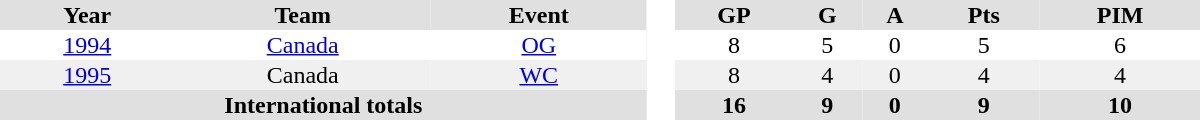<table border="0" cellpadding="1" cellspacing="0" style="text-align:center; width:50em">
<tr ALIGN="center" bgcolor="#e0e0e0">
<th>Year</th>
<th>Team</th>
<th>Event</th>
<th rowspan="99" bgcolor="#ffffff"> </th>
<th>GP</th>
<th>G</th>
<th>A</th>
<th>Pts</th>
<th>PIM</th>
</tr>
<tr>
<td><a href='#'>1994</a></td>
<td><a href='#'>Canada</a></td>
<td><a href='#'>OG</a></td>
<td>8</td>
<td>5</td>
<td>0</td>
<td>5</td>
<td>6</td>
</tr>
<tr bgcolor="#f0f0f0">
<td><a href='#'>1995</a></td>
<td>Canada</td>
<td><a href='#'>WC</a></td>
<td>8</td>
<td>4</td>
<td>0</td>
<td>4</td>
<td>4</td>
</tr>
<tr bgcolor="#e0e0e0">
<th colspan=3>International totals</th>
<th>16</th>
<th>9</th>
<th>0</th>
<th>9</th>
<th>10</th>
</tr>
</table>
